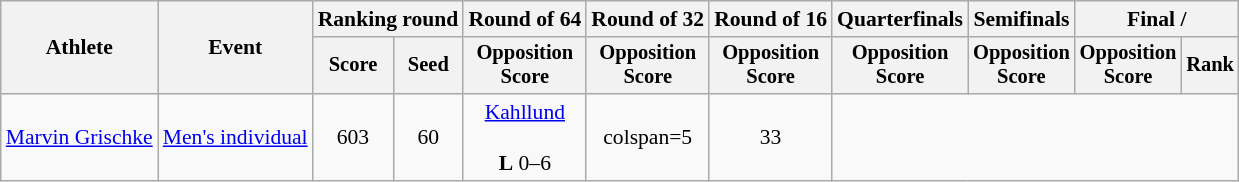<table class="wikitable" style="font-size:90%">
<tr>
<th rowspan=2>Athlete</th>
<th rowspan=2>Event</th>
<th colspan=2>Ranking round</th>
<th>Round of 64</th>
<th>Round of 32</th>
<th>Round of 16</th>
<th>Quarterfinals</th>
<th>Semifinals</th>
<th colspan=2>Final / </th>
</tr>
<tr style="font-size:95%">
<th>Score</th>
<th>Seed</th>
<th>Opposition<br>Score</th>
<th>Opposition<br>Score</th>
<th>Opposition<br>Score</th>
<th>Opposition<br>Score</th>
<th>Opposition<br>Score</th>
<th>Opposition<br>Score</th>
<th>Rank</th>
</tr>
<tr align=center>
<td align=left><a href='#'>Marvin Grischke</a></td>
<td align=left><a href='#'>Men's individual</a></td>
<td>603</td>
<td>60</td>
<td><a href='#'>Kahllund</a><br><br><strong>L</strong> 0–6</td>
<td>colspan=5 </td>
<td>33</td>
</tr>
</table>
